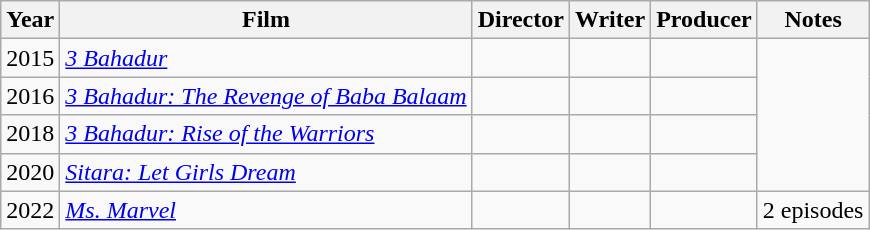<table class="wikitable sortable">
<tr>
<th>Year</th>
<th>Film</th>
<th>Director</th>
<th>Writer</th>
<th>Producer</th>
<th class="unsortable">Notes</th>
</tr>
<tr>
<td style="text-align:center;">2015</td>
<td><em><a href='#'>3 Bahadur</a></em></td>
<td></td>
<td></td>
<td></td>
</tr>
<tr>
<td style="text-align:center;">2016</td>
<td><em><a href='#'>3 Bahadur: The Revenge of Baba Balaam</a></em></td>
<td></td>
<td></td>
<td></td>
</tr>
<tr>
<td style="text-align:center;">2018</td>
<td><em><a href='#'>3 Bahadur: Rise of the Warriors</a></em></td>
<td></td>
<td></td>
<td></td>
</tr>
<tr>
<td style="text-align:center;">2020</td>
<td><em><a href='#'>Sitara: Let Girls Dream</a></em></td>
<td></td>
<td></td>
<td></td>
</tr>
<tr>
<td style="text-align:center;">2022</td>
<td><em><a href='#'>Ms. Marvel</a></em></td>
<td></td>
<td></td>
<td></td>
<td>2 episodes</td>
</tr>
</table>
